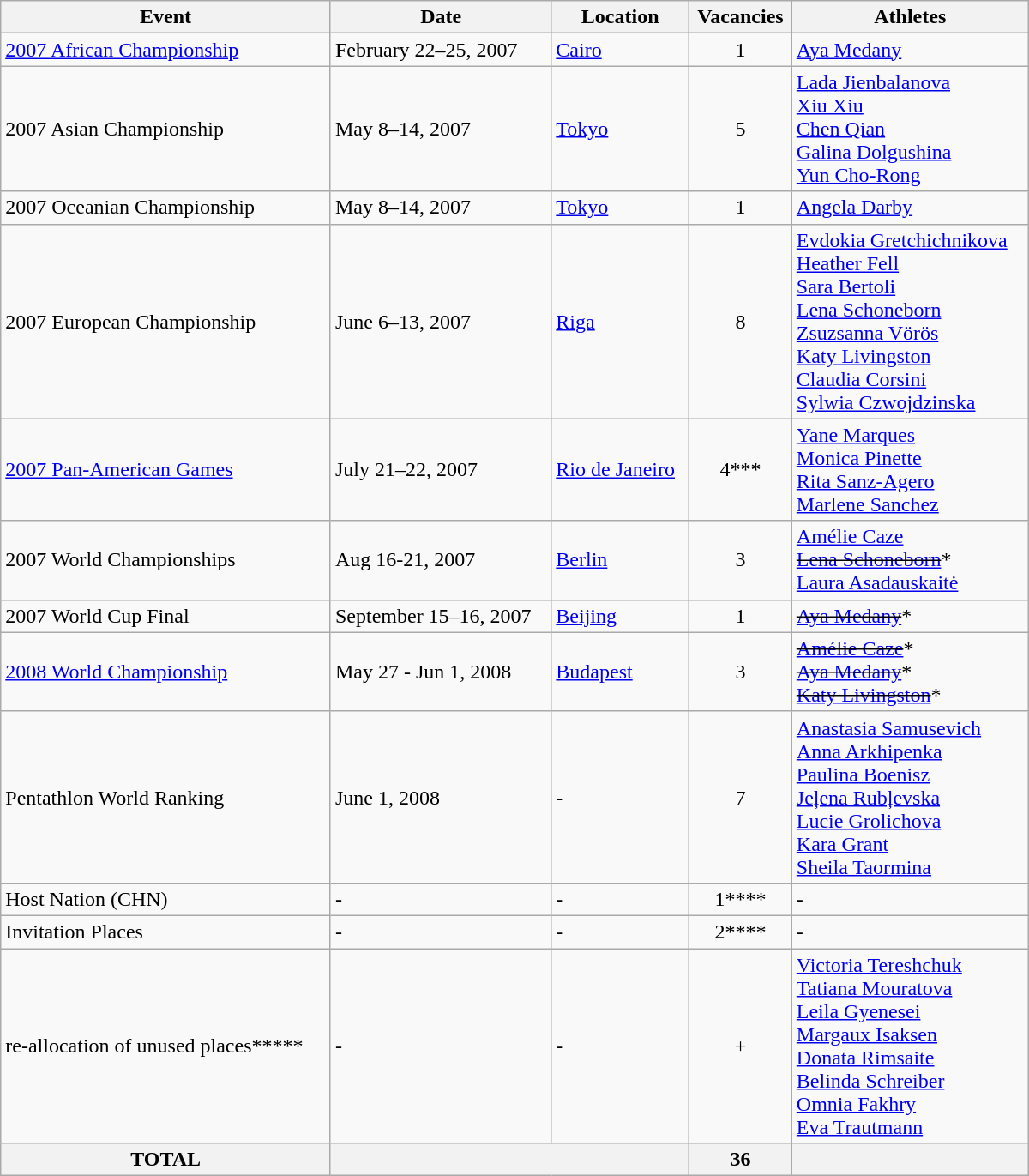<table class=wikitable width=800>
<tr>
<th>Event</th>
<th>Date</th>
<th>Location</th>
<th>Vacancies</th>
<th>Athletes</th>
</tr>
<tr>
<td><a href='#'>2007 African Championship</a></td>
<td>February 22–25, 2007</td>
<td> <a href='#'>Cairo</a></td>
<td align="center">1</td>
<td> <a href='#'>Aya Medany</a></td>
</tr>
<tr>
<td>2007 Asian Championship</td>
<td>May 8–14, 2007</td>
<td> <a href='#'>Tokyo</a></td>
<td align="center">5</td>
<td> <a href='#'>Lada Jienbalanova</a><br> <a href='#'>Xiu Xiu</a><br> <a href='#'>Chen Qian</a><br> <a href='#'>Galina Dolgushina</a><br> <a href='#'>Yun Cho-Rong</a></td>
</tr>
<tr>
<td>2007 Oceanian Championship</td>
<td>May 8–14, 2007</td>
<td> <a href='#'>Tokyo</a></td>
<td align="center">1</td>
<td> <a href='#'>Angela Darby</a></td>
</tr>
<tr>
<td>2007 European Championship</td>
<td>June 6–13, 2007</td>
<td> <a href='#'>Riga</a></td>
<td align="center">8</td>
<td> <a href='#'>Evdokia Gretchichnikova</a><br> <a href='#'>Heather Fell</a><br> <a href='#'>Sara Bertoli</a><br> <a href='#'>Lena Schoneborn</a><br> <a href='#'>Zsuzsanna Vörös</a><br> <a href='#'>Katy Livingston</a><br> <a href='#'>Claudia Corsini</a><br> <a href='#'>Sylwia Czwojdzinska</a></td>
</tr>
<tr>
<td><a href='#'>2007 Pan-American Games</a></td>
<td>July 21–22, 2007</td>
<td> <a href='#'>Rio de Janeiro</a></td>
<td align="center">4***</td>
<td> <a href='#'>Yane Marques</a><br> <a href='#'>Monica Pinette</a><br> <a href='#'>Rita Sanz-Agero</a><br> <a href='#'>Marlene Sanchez</a></td>
</tr>
<tr>
<td>2007 World Championships</td>
<td>Aug 16-21, 2007</td>
<td> <a href='#'>Berlin</a></td>
<td align="center">3</td>
<td> <a href='#'>Amélie Caze</a><br><s> <a href='#'>Lena Schoneborn</a></s>*<br> <a href='#'>Laura Asadauskaitė</a></td>
</tr>
<tr>
<td>2007 World Cup Final</td>
<td>September 15–16, 2007</td>
<td> <a href='#'>Beijing</a></td>
<td align="center">1</td>
<td><s> <a href='#'>Aya Medany</a></s>*</td>
</tr>
<tr>
<td><a href='#'>2008 World Championship</a></td>
<td>May 27 - Jun 1, 2008</td>
<td> <a href='#'>Budapest</a></td>
<td align="center">3</td>
<td><s> <a href='#'>Amélie Caze</a></s>*<br><s> <a href='#'>Aya Medany</a></s>*<br><s> <a href='#'>Katy Livingston</a></s>*</td>
</tr>
<tr>
<td>Pentathlon World Ranking</td>
<td>June 1, 2008</td>
<td>-</td>
<td align="center">7</td>
<td> <a href='#'>Anastasia Samusevich</a><br> <a href='#'>Anna Arkhipenka</a><br> <a href='#'>Paulina Boenisz</a><br> <a href='#'>Jeļena Rubļevska</a><br> <a href='#'>Lucie Grolichova</a><br> <a href='#'>Kara Grant</a><br> <a href='#'>Sheila Taormina</a></td>
</tr>
<tr>
<td>Host Nation (CHN)</td>
<td>-</td>
<td>-</td>
<td align="center">1****</td>
<td>-</td>
</tr>
<tr>
<td>Invitation Places</td>
<td>-</td>
<td>-</td>
<td align="center">2****</td>
<td>-</td>
</tr>
<tr>
<td>re-allocation of unused places*****</td>
<td>-</td>
<td>-</td>
<td align="center">+</td>
<td> <a href='#'>Victoria Tereshchuk</a><br> <a href='#'>Tatiana Mouratova</a><br> <a href='#'>Leila Gyenesei</a><br> <a href='#'>Margaux Isaksen</a><br> <a href='#'>Donata Rimsaite</a><br> <a href='#'>Belinda Schreiber</a><br> <a href='#'>Omnia Fakhry</a><br> <a href='#'>Eva Trautmann</a></td>
</tr>
<tr>
<th>TOTAL</th>
<th colspan="2"></th>
<th>36</th>
<th></th>
</tr>
</table>
